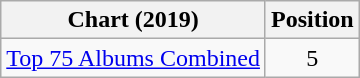<table class="wikitable" style="text-align:center;">
<tr>
<th>Chart (2019)</th>
<th>Position</th>
</tr>
<tr>
<td align="left"><a href='#'>Top 75 Albums Combined</a></td>
<td>5</td>
</tr>
</table>
